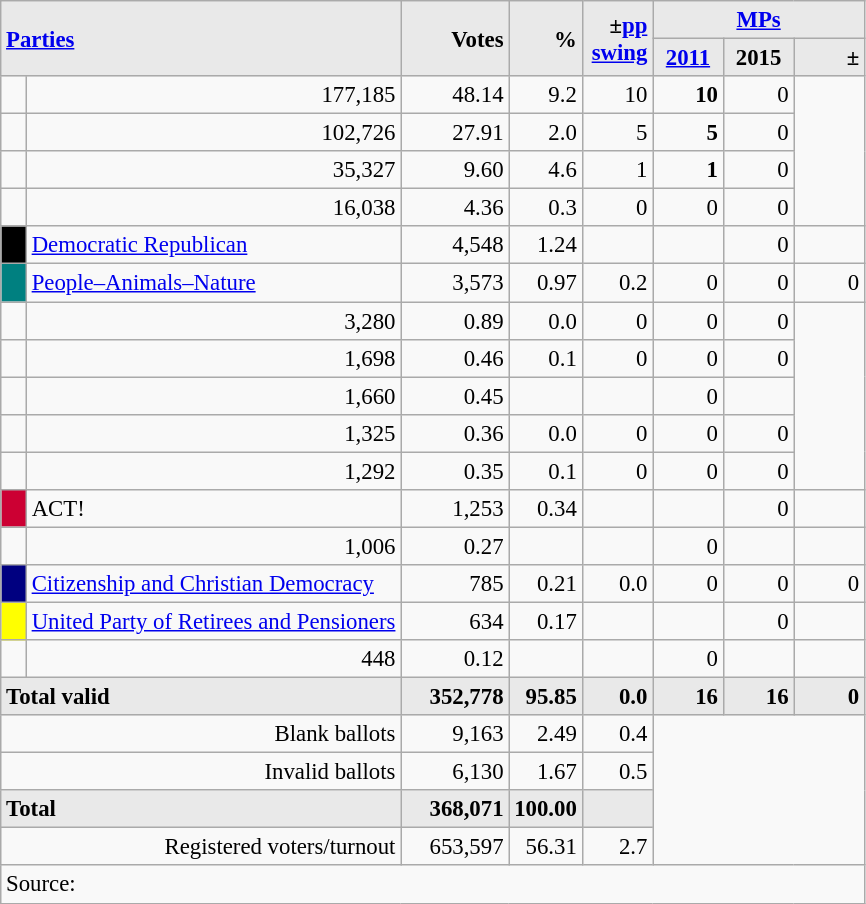<table class="wikitable" style="text-align:right; font-size:95%;">
<tr>
<th rowspan="2" colspan="2" style="background:#e9e9e9; text-align:left;" alignleft><a href='#'>Parties</a></th>
<th rowspan="2" style="background:#e9e9e9; text-align:right;">Votes</th>
<th rowspan="2" style="background:#e9e9e9; text-align:right;">%</th>
<th rowspan="2" style="background:#e9e9e9; text-align:right;">±<a href='#'>pp</a> <a href='#'>swing</a></th>
<th colspan="3" style="background:#e9e9e9; text-align:center;"><a href='#'>MPs</a></th>
</tr>
<tr style="background-color:#E9E9E9">
<th style="background-color:#E9E9E9;text-align:center;"><a href='#'>2011</a></th>
<th style="background-color:#E9E9E9;text-align:center;">2015</th>
<th style="background:#e9e9e9; text-align:right;">±</th>
</tr>
<tr>
<td> </td>
<td>177,185</td>
<td>48.14</td>
<td>9.2</td>
<td>10</td>
<td><strong>10</strong></td>
<td>0</td>
</tr>
<tr>
<td></td>
<td>102,726</td>
<td>27.91</td>
<td>2.0</td>
<td>5</td>
<td><strong>5</strong></td>
<td>0</td>
</tr>
<tr>
<td></td>
<td>35,327</td>
<td>9.60</td>
<td>4.6</td>
<td>1</td>
<td><strong>1</strong></td>
<td>0</td>
</tr>
<tr>
<td></td>
<td>16,038</td>
<td>4.36</td>
<td>0.3</td>
<td>0</td>
<td>0</td>
<td>0</td>
</tr>
<tr>
<td style="width: 10px" bgcolor=black align="center"></td>
<td align=left><a href='#'>Democratic Republican</a></td>
<td>4,548</td>
<td>1.24</td>
<td></td>
<td></td>
<td>0</td>
<td></td>
</tr>
<tr>
<td style="width: 10px" bgcolor="teal" align="center"></td>
<td align="left"><a href='#'>People–Animals–Nature</a></td>
<td>3,573</td>
<td>0.97</td>
<td>0.2</td>
<td>0</td>
<td>0</td>
<td>0</td>
</tr>
<tr>
<td></td>
<td>3,280</td>
<td>0.89</td>
<td>0.0</td>
<td>0</td>
<td>0</td>
<td>0</td>
</tr>
<tr>
<td></td>
<td>1,698</td>
<td>0.46</td>
<td>0.1</td>
<td>0</td>
<td>0</td>
<td>0</td>
</tr>
<tr>
<td></td>
<td>1,660</td>
<td>0.45</td>
<td></td>
<td></td>
<td>0</td>
<td></td>
</tr>
<tr>
<td></td>
<td>1,325</td>
<td>0.36</td>
<td>0.0</td>
<td>0</td>
<td>0</td>
<td>0</td>
</tr>
<tr>
<td></td>
<td>1,292</td>
<td>0.35</td>
<td>0.1</td>
<td>0</td>
<td>0</td>
<td>0</td>
</tr>
<tr>
<td style="width:10px; background:#CC0033; text-align:center;"></td>
<td style="text-align:left;">ACT! </td>
<td>1,253</td>
<td>0.34</td>
<td></td>
<td></td>
<td>0</td>
<td></td>
</tr>
<tr>
<td></td>
<td>1,006</td>
<td>0.27</td>
<td></td>
<td></td>
<td>0</td>
<td></td>
</tr>
<tr>
<td style="width: 10px" bgcolor=#000080 align="center"></td>
<td align=left><a href='#'>Citizenship and Christian Democracy</a></td>
<td>785</td>
<td>0.21</td>
<td>0.0</td>
<td>0</td>
<td>0</td>
<td>0</td>
</tr>
<tr>
<td style="width: 10px" bgcolor=yellow align="center"></td>
<td align=left><a href='#'>United Party of Retirees and Pensioners</a></td>
<td>634</td>
<td>0.17</td>
<td></td>
<td></td>
<td>0</td>
<td></td>
</tr>
<tr>
<td></td>
<td>448</td>
<td>0.12</td>
<td></td>
<td></td>
<td>0</td>
<td></td>
</tr>
<tr>
<td colspan=2 align=left style="background-color:#E9E9E9"><strong>Total valid</strong></td>
<td width="65" align="right" style="background-color:#E9E9E9"><strong>352,778</strong></td>
<td width="40" align="right" style="background-color:#E9E9E9"><strong>95.85</strong></td>
<td width="40" align="right" style="background-color:#E9E9E9"><strong>0.0</strong></td>
<td width="40" align="right" style="background-color:#E9E9E9"><strong>16</strong></td>
<td width="40" align="right" style="background-color:#E9E9E9"><strong>16</strong></td>
<td width="40" align="right" style="background-color:#E9E9E9"><strong>0</strong></td>
</tr>
<tr>
<td colspan=2>Blank ballots</td>
<td>9,163</td>
<td>2.49</td>
<td>0.4</td>
<td colspan=4 rowspan=4></td>
</tr>
<tr>
<td colspan=2>Invalid ballots</td>
<td>6,130</td>
<td>1.67</td>
<td>0.5</td>
</tr>
<tr>
<td colspan=2 width="259" align=left style="background-color:#E9E9E9"><strong>Total</strong></td>
<td width="50" align="right" style="background-color:#E9E9E9"><strong>368,071</strong></td>
<td width="40" align="right" style="background-color:#E9E9E9"><strong>100.00</strong></td>
<td width="40" align="right" style="background-color:#E9E9E9"></td>
</tr>
<tr>
<td colspan=2>Registered voters/turnout</td>
<td>653,597</td>
<td>56.31</td>
<td>2.7</td>
</tr>
<tr>
<td colspan=11 align=left>Source: </td>
</tr>
</table>
